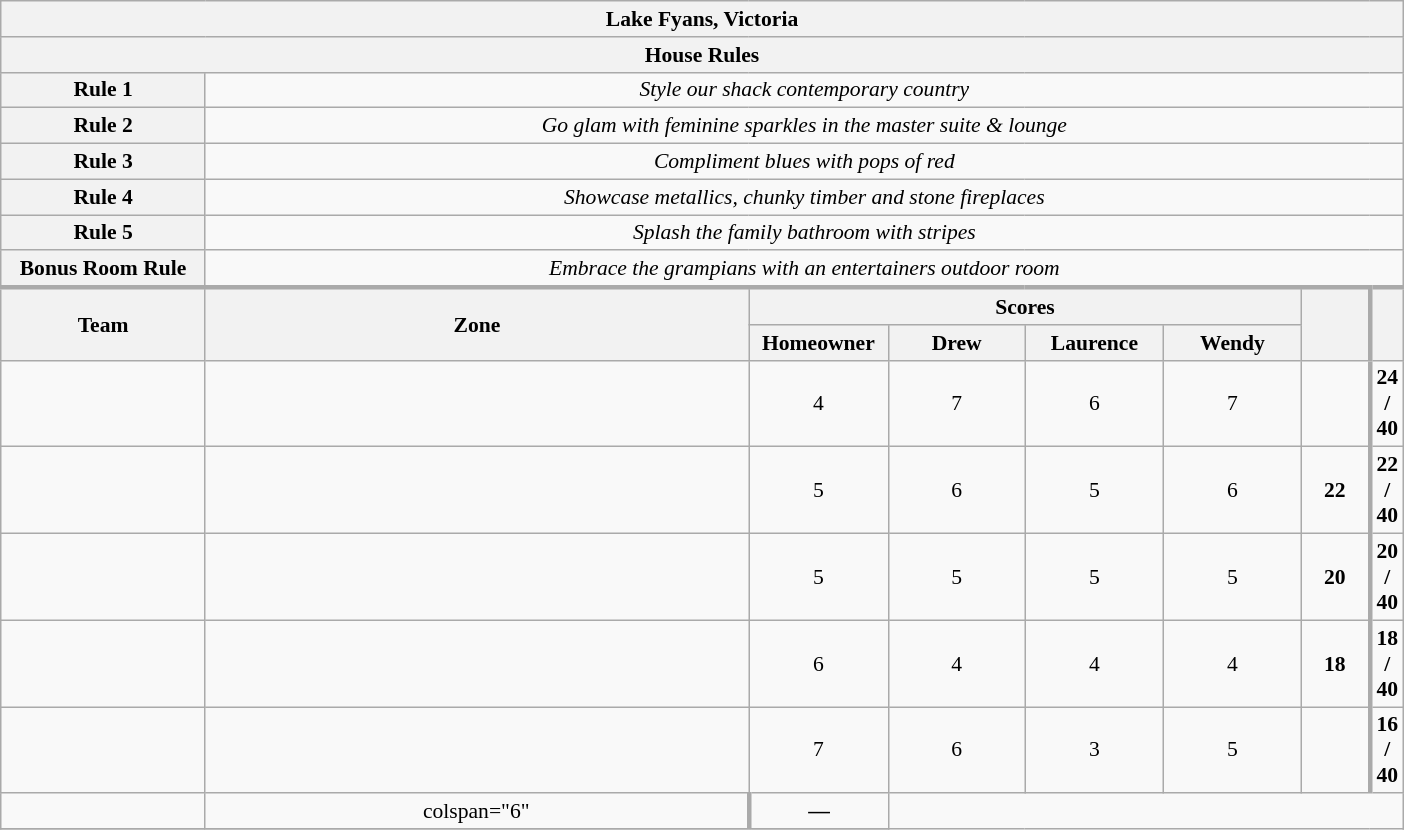<table class="wikitable plainrowheaders" style="text-align:center; font-size:90%; width:65em;">
<tr>
<th colspan="8" >Lake Fyans, Victoria</th>
</tr>
<tr>
<th colspan="8">House Rules</th>
</tr>
<tr>
<th>Rule 1</th>
<td colspan="7"><em>Style our shack contemporary country</em></td>
</tr>
<tr>
<th>Rule 2</th>
<td colspan="7"><em>Go glam with feminine sparkles in the master suite & lounge</em></td>
</tr>
<tr>
<th>Rule 3</th>
<td colspan="7"><em>Compliment blues with pops of red</em></td>
</tr>
<tr>
<th>Rule 4</th>
<td colspan="7"><em>Showcase metallics, chunky timber and stone fireplaces</em></td>
</tr>
<tr>
<th>Rule 5</th>
<td colspan="7"><em>Splash the family bathroom with stripes</em></td>
</tr>
<tr>
<th>Bonus Room Rule</th>
<td colspan="7"><em>Embrace the grampians with an entertainers outdoor room</em></td>
</tr>
<tr style="border-top:3px solid #aaa;">
<th rowspan="2">Team</th>
<th rowspan="2" style="width:40%;">Zone</th>
<th colspan="4" style="width:40%;">Scores</th>
<th rowspan="2" style="width:10%;"></th>
<th rowspan="2" style="width:10%; border-left:3px solid #aaa;"></th>
</tr>
<tr>
<th style="width:10%;">Homeowner</th>
<th style="width:10%;">Drew</th>
<th style="width:10%;">Laurence</th>
<th style="width:10%;">Wendy</th>
</tr>
<tr>
<td style="width:15%;"></td>
<td></td>
<td>4</td>
<td>7</td>
<td>6</td>
<td>7</td>
<td></td>
<td style="border-left:3px solid #aaa;"><strong>24 / 40</strong></td>
</tr>
<tr>
<td style="width:15%;"></td>
<td></td>
<td>5</td>
<td>6</td>
<td>5</td>
<td>6</td>
<td><strong>22</strong></td>
<td style="border-left:3px solid #aaa;"><strong>22 / 40</strong></td>
</tr>
<tr>
<td style="width:15%;"></td>
<td></td>
<td>5</td>
<td>5</td>
<td>5</td>
<td>5</td>
<td><strong>20</strong></td>
<td style="border-left:3px solid #aaa;"><strong>20 / 40</strong></td>
</tr>
<tr>
<td style="width:15%;"></td>
<td></td>
<td>6</td>
<td>4</td>
<td>4</td>
<td>4</td>
<td><strong>18</strong></td>
<td style="border-left:3px solid #aaa;"><strong>18 / 40</strong></td>
</tr>
<tr>
<td style="width:15%;"></td>
<td></td>
<td>7</td>
<td>6</td>
<td>3</td>
<td>5</td>
<td></td>
<td style="border-left:3px solid #aaa;"><strong>16 / 40</strong></td>
</tr>
<tr>
<td style="width:15%;"></td>
<td>colspan="6" </td>
<td style="border-left:3px solid #aaa;"><strong>—</strong></td>
</tr>
<tr>
</tr>
</table>
